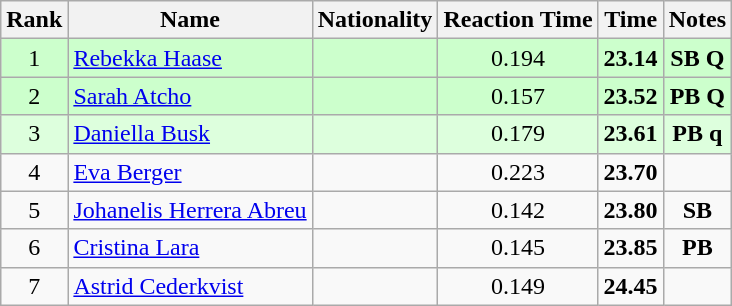<table class="wikitable sortable" style="text-align:center">
<tr>
<th>Rank</th>
<th>Name</th>
<th>Nationality</th>
<th>Reaction Time</th>
<th>Time</th>
<th>Notes</th>
</tr>
<tr bgcolor=ccffcc>
<td>1</td>
<td align=left><a href='#'>Rebekka Haase</a></td>
<td align=left></td>
<td>0.194</td>
<td><strong>23.14</strong></td>
<td><strong>SB Q</strong></td>
</tr>
<tr bgcolor=ccffcc>
<td>2</td>
<td align=left><a href='#'>Sarah Atcho</a></td>
<td align=left></td>
<td>0.157</td>
<td><strong>23.52</strong></td>
<td><strong>PB Q</strong></td>
</tr>
<tr bgcolor=ddffdd>
<td>3</td>
<td align=left><a href='#'>Daniella Busk</a></td>
<td align=left></td>
<td>0.179</td>
<td><strong>23.61</strong></td>
<td><strong>PB q</strong></td>
</tr>
<tr>
<td>4</td>
<td align=left><a href='#'>Eva Berger</a></td>
<td align=left></td>
<td>0.223</td>
<td><strong>23.70</strong></td>
<td></td>
</tr>
<tr>
<td>5</td>
<td align=left><a href='#'>Johanelis Herrera Abreu</a></td>
<td align=left></td>
<td>0.142</td>
<td><strong>23.80</strong></td>
<td><strong>SB</strong></td>
</tr>
<tr>
<td>6</td>
<td align=left><a href='#'>Cristina Lara</a></td>
<td align=left></td>
<td>0.145</td>
<td><strong>23.85</strong></td>
<td><strong>PB</strong></td>
</tr>
<tr>
<td>7</td>
<td align=left><a href='#'>Astrid Cederkvist</a></td>
<td align=left></td>
<td>0.149</td>
<td><strong>24.45</strong></td>
<td></td>
</tr>
</table>
